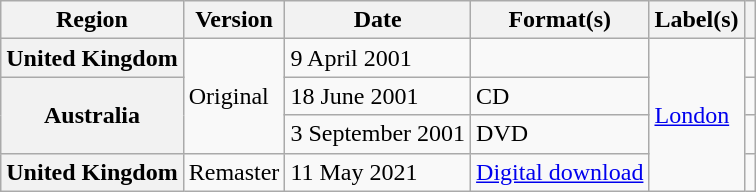<table class="wikitable plainrowheaders">
<tr>
<th scope="col">Region</th>
<th scope="col">Version</th>
<th scope="col">Date</th>
<th scope="col">Format(s)</th>
<th scope="col">Label(s)</th>
<th scope="col"></th>
</tr>
<tr>
<th scope="row">United Kingdom</th>
<td rowspan="3">Original</td>
<td>9 April 2001</td>
<td></td>
<td rowspan="4"><a href='#'>London</a></td>
<td></td>
</tr>
<tr>
<th scope="row" rowspan="2">Australia</th>
<td>18 June 2001</td>
<td>CD</td>
<td></td>
</tr>
<tr>
<td>3 September 2001</td>
<td>DVD</td>
<td></td>
</tr>
<tr>
<th scope="row">United Kingdom</th>
<td>Remaster</td>
<td>11 May 2021</td>
<td><a href='#'>Digital download</a></td>
<td></td>
</tr>
</table>
